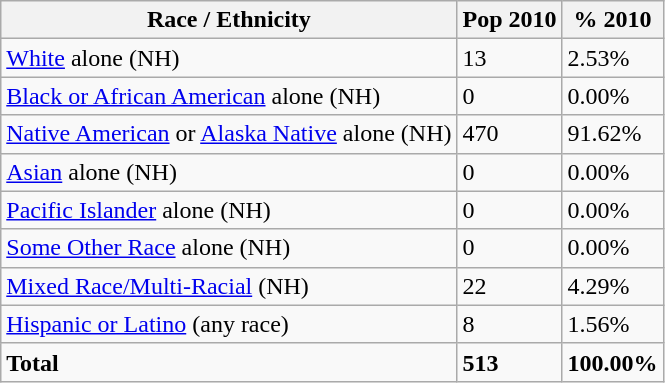<table class="wikitable">
<tr>
<th>Race / Ethnicity</th>
<th>Pop 2010</th>
<th>% 2010</th>
</tr>
<tr>
<td><a href='#'>White</a> alone (NH)</td>
<td>13</td>
<td>2.53%</td>
</tr>
<tr>
<td><a href='#'>Black or African American</a> alone (NH)</td>
<td>0</td>
<td>0.00%</td>
</tr>
<tr>
<td><a href='#'>Native American</a> or <a href='#'>Alaska Native</a> alone (NH)</td>
<td>470</td>
<td>91.62%</td>
</tr>
<tr>
<td><a href='#'>Asian</a> alone (NH)</td>
<td>0</td>
<td>0.00%</td>
</tr>
<tr>
<td><a href='#'>Pacific Islander</a> alone (NH)</td>
<td>0</td>
<td>0.00%</td>
</tr>
<tr>
<td><a href='#'>Some Other Race</a> alone (NH)</td>
<td>0</td>
<td>0.00%</td>
</tr>
<tr>
<td><a href='#'>Mixed Race/Multi-Racial</a> (NH)</td>
<td>22</td>
<td>4.29%</td>
</tr>
<tr>
<td><a href='#'>Hispanic or Latino</a> (any race)</td>
<td>8</td>
<td>1.56%</td>
</tr>
<tr>
<td><strong>Total</strong></td>
<td><strong>513</strong></td>
<td><strong>100.00%</strong></td>
</tr>
</table>
